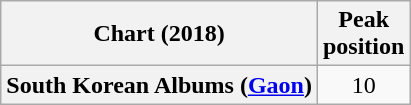<table class="wikitable plainrowheaders" style="text-align:center">
<tr>
<th scope="col">Chart (2018)</th>
<th scope="col">Peak<br>position</th>
</tr>
<tr>
<th scope="row">South Korean Albums (<a href='#'>Gaon</a>)</th>
<td>10</td>
</tr>
</table>
